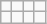<table class="wikitable">
<tr>
<td></td>
<td></td>
<td></td>
<td></td>
</tr>
<tr>
<td></td>
<td></td>
<td></td>
<td></td>
</tr>
</table>
